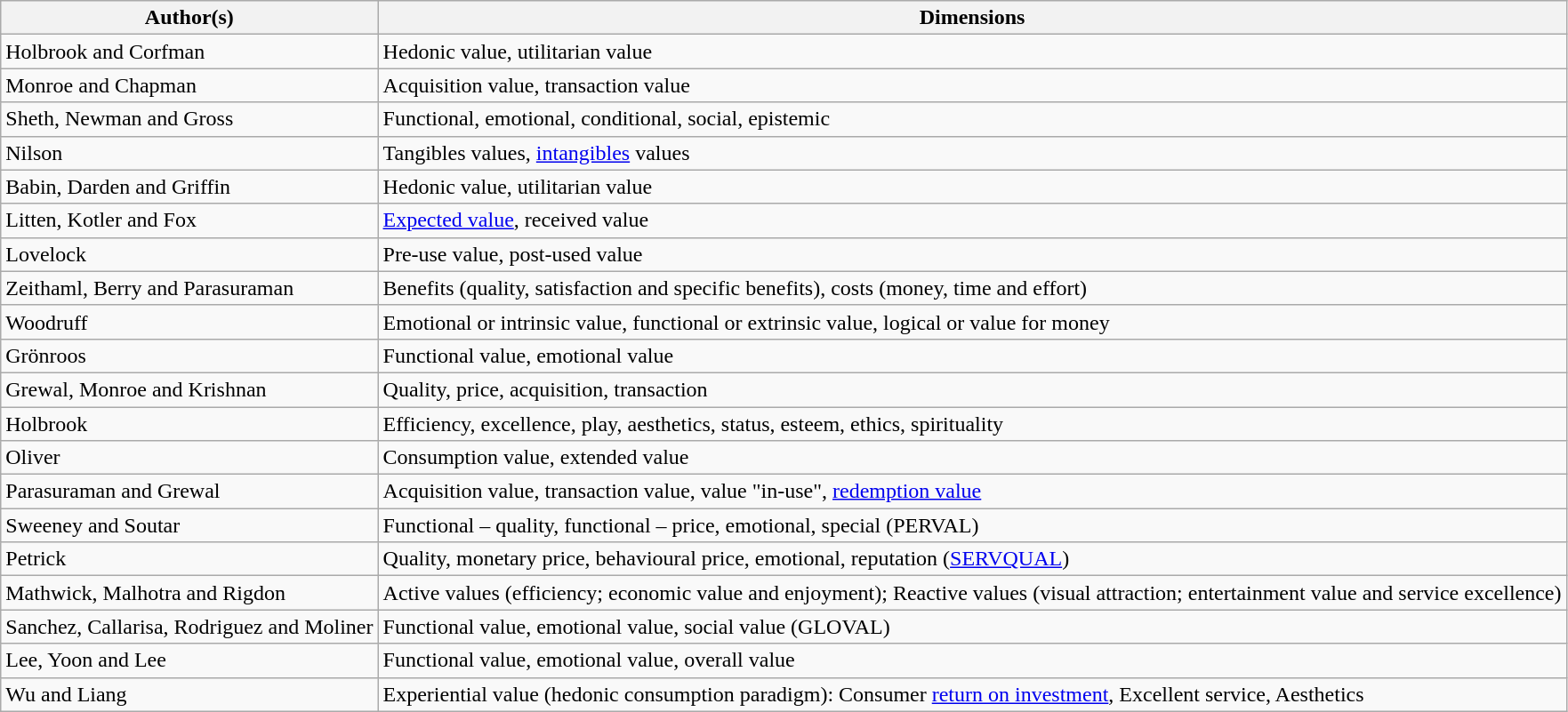<table class="wikitable">
<tr>
<th>Author(s)</th>
<th>Dimensions</th>
</tr>
<tr>
<td>Holbrook and Corfman</td>
<td>Hedonic value, utilitarian value</td>
</tr>
<tr>
<td>Monroe and Chapman</td>
<td>Acquisition value, transaction value</td>
</tr>
<tr>
<td>Sheth, Newman and Gross</td>
<td>Functional, emotional, conditional, social, epistemic</td>
</tr>
<tr>
<td>Nilson</td>
<td>Tangibles values, <a href='#'>intangibles</a> values</td>
</tr>
<tr>
<td>Babin, Darden and Griffin</td>
<td>Hedonic value, utilitarian value</td>
</tr>
<tr>
<td>Litten, Kotler and Fox</td>
<td><a href='#'>Expected value</a>, received value</td>
</tr>
<tr>
<td>Lovelock</td>
<td>Pre-use value, post-used value</td>
</tr>
<tr>
<td>Zeithaml, Berry and Parasuraman</td>
<td>Benefits (quality, satisfaction and specific benefits), costs (money, time and effort)</td>
</tr>
<tr>
<td>Woodruff</td>
<td>Emotional or intrinsic value, functional or extrinsic value, logical or value for money</td>
</tr>
<tr>
<td>Grönroos</td>
<td>Functional value, emotional value</td>
</tr>
<tr>
<td>Grewal, Monroe and Krishnan</td>
<td>Quality, price, acquisition, transaction</td>
</tr>
<tr>
<td>Holbrook</td>
<td>Efficiency, excellence, play, aesthetics, status, esteem, ethics, spirituality</td>
</tr>
<tr>
<td>Oliver</td>
<td>Consumption value, extended value</td>
</tr>
<tr>
<td>Parasuraman and Grewal</td>
<td>Acquisition value, transaction value, value "in-use", <a href='#'>redemption value</a></td>
</tr>
<tr>
<td>Sweeney and Soutar</td>
<td>Functional – quality, functional – price, emotional, special (PERVAL)</td>
</tr>
<tr>
<td>Petrick</td>
<td>Quality, monetary price, behavioural price, emotional, reputation (<a href='#'>SERVQUAL</a>)</td>
</tr>
<tr>
<td>Mathwick, Malhotra and Rigdon</td>
<td>Active values (efficiency; economic value and enjoyment); Reactive values (visual attraction; entertainment value and service excellence)</td>
</tr>
<tr>
<td>Sanchez, Callarisa, Rodriguez and Moliner</td>
<td>Functional value, emotional value, social value (GLOVAL)</td>
</tr>
<tr>
<td>Lee, Yoon and Lee</td>
<td>Functional value, emotional value, overall value</td>
</tr>
<tr>
<td>Wu and Liang</td>
<td>Experiential value (hedonic consumption paradigm): Consumer <a href='#'>return on investment</a>, Excellent service, Aesthetics</td>
</tr>
</table>
